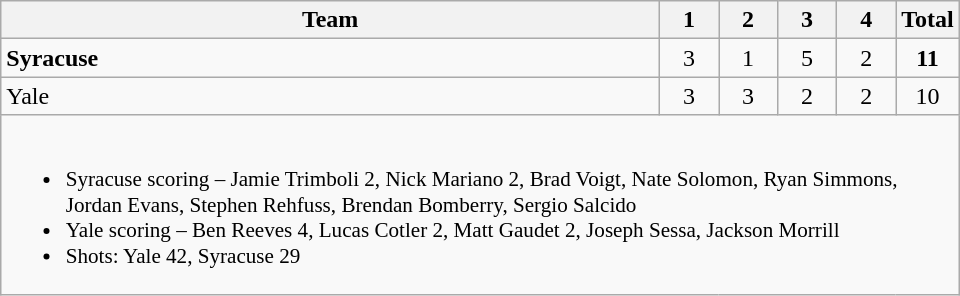<table class="wikitable" style="text-align:center; max-width:40em">
<tr>
<th>Team</th>
<th style="width:2em">1</th>
<th style="width:2em">2</th>
<th style="width:2em">3</th>
<th style="width:2em">4</th>
<th style="width:2em">Total</th>
</tr>
<tr>
<td style="text-align:left"><strong>Syracuse</strong></td>
<td>3</td>
<td>1</td>
<td>5</td>
<td>2</td>
<td><strong>11</strong></td>
</tr>
<tr>
<td style="text-align:left">Yale</td>
<td>3</td>
<td>3</td>
<td>2</td>
<td>2</td>
<td>10</td>
</tr>
<tr>
<td colspan=6 style="text-align:left; font-size:88%;"><br><ul><li>Syracuse scoring – Jamie Trimboli 2, Nick Mariano 2, Brad Voigt, Nate Solomon, Ryan Simmons, Jordan Evans, Stephen Rehfuss, Brendan Bomberry, Sergio Salcido</li><li>Yale scoring – Ben Reeves 4, Lucas Cotler 2, Matt Gaudet 2, Joseph Sessa, Jackson Morrill</li><li>Shots: Yale 42, Syracuse 29</li></ul></td>
</tr>
</table>
